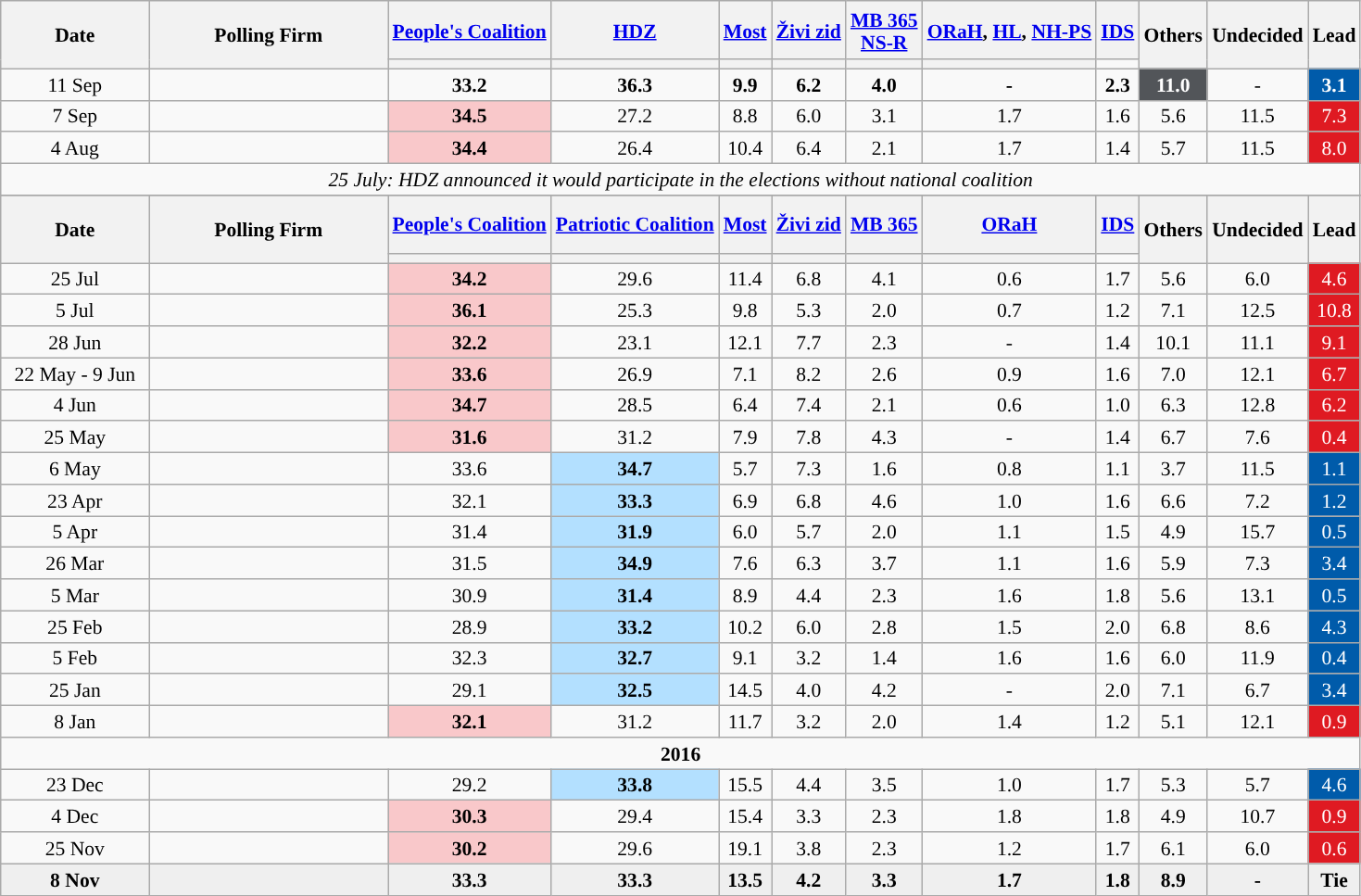<table class="wikitable" style="text-align:center; font-size:90%; line-height:16px;">
<tr style="height:42px;">
<th style="width:100px;" rowspan="2">Date</th>
<th style="width:165px;" rowspan="2">Polling Firm</th>
<th><a href='#'>People's Coalition</a></th>
<th><a href='#'>HDZ</a></th>
<th><a href='#'><span>Most</span></a></th>
<th><a href='#'><span>Živi zid</span></a></th>
<th><a href='#'><span>MB 365</span></a><br><a href='#'><span>NS-R</span></a></th>
<th><a href='#'><span>ORaH</span></a>, <a href='#'><span>HL</span></a>, <a href='#'><span>NH-PS</span></a></th>
<th><a href='#'>IDS</a></th>
<th style="width:40px;" rowspan="2">Others</th>
<th style="width:40px;" rowspan="2">Undecided</th>
<th style="width:20px;" rowspan="2">Lead</th>
</tr>
<tr>
<th style="background:"></th>
<th style="background:"></th>
<th style="background:"></th>
<th style="background:"></th>
<th style="background:"></th>
<th style="background:"></th>
<td style="background:"></td>
</tr>
<tr>
<td>11 Sep</td>
<td></td>
<td style="background:"><strong>33.2</strong></td>
<td style="background:"><strong>36.3</strong></td>
<td style="background:"><strong>9.9</strong></td>
<td style="background:"><strong>6.2</strong></td>
<td style="background:"><strong>4.0</strong></td>
<td style="background:"><strong>-</strong></td>
<td style="background:"><strong>2.3</strong></td>
<td style="background:#525559; color:white"><strong>11.0</strong></td>
<td>-</td>
<td style="background:#005BAA; color:white;"><strong>3.1</strong></td>
</tr>
<tr>
<td>7 Sep</td>
<td></td>
<td style="background:#F9C8CA"><strong>34.5</strong></td>
<td>27.2</td>
<td>8.8</td>
<td>6.0</td>
<td>3.1</td>
<td>1.7</td>
<td>1.6</td>
<td>5.6</td>
<td>11.5</td>
<td style="background:#DF1A22; color:white;">7.3</td>
</tr>
<tr>
<td>4 Aug</td>
<td></td>
<td style="background:#F9C8CA"><strong>34.4</strong></td>
<td>26.4</td>
<td>10.4</td>
<td>6.4</td>
<td>2.1</td>
<td>1.7</td>
<td>1.4</td>
<td>5.7</td>
<td>11.5</td>
<td style="background:#DF1A22; color:white;">8.0</td>
</tr>
<tr>
<td colspan="12"><em>25 July: HDZ announced it would participate in the elections without national coalition</em></td>
</tr>
<tr>
</tr>
<tr style="height:42px;">
<th style="width:100px;" rowspan="2">Date</th>
<th style="width:165px;" rowspan="2">Polling Firm</th>
<th><a href='#'>People's Coalition</a></th>
<th><a href='#'>Patriotic Coalition</a></th>
<th><a href='#'><span>Most</span></a></th>
<th><a href='#'><span>Živi zid</span></a></th>
<th><a href='#'><span>MB 365</span></a></th>
<th><a href='#'><span>ORaH</span></a></th>
<th><a href='#'>IDS</a></th>
<th style="width:40px;" rowspan="2">Others</th>
<th style="width:40px;" rowspan="2">Undecided</th>
<th style="width:20px;" rowspan="2">Lead</th>
</tr>
<tr>
<th style="background:"></th>
<th style="background:"></th>
<th style="background:"></th>
<th style="background:"></th>
<th style="background:"></th>
<th style="background:"></th>
<td style="background:"></td>
</tr>
<tr>
<td>25 Jul</td>
<td></td>
<td style="background:#F9C8CA"><strong>34.2</strong></td>
<td>29.6</td>
<td>11.4</td>
<td>6.8</td>
<td>4.1</td>
<td>0.6</td>
<td>1.7</td>
<td>5.6</td>
<td>6.0</td>
<td style="background:#DF1A22; color:white;">4.6</td>
</tr>
<tr>
<td>5 Jul</td>
<td></td>
<td style="background:#F9C8CA"><strong>36.1</strong></td>
<td>25.3</td>
<td>9.8</td>
<td>5.3</td>
<td>2.0</td>
<td>0.7</td>
<td>1.2</td>
<td>7.1</td>
<td>12.5</td>
<td style="background:#DF1A22; color:white;">10.8</td>
</tr>
<tr>
<td>28 Jun</td>
<td></td>
<td style="background:#F9C8CA"><strong>32.2</strong></td>
<td>23.1</td>
<td>12.1</td>
<td>7.7</td>
<td>2.3</td>
<td>-</td>
<td>1.4</td>
<td>10.1</td>
<td>11.1</td>
<td style="background:#DF1A22; color:white;">9.1</td>
</tr>
<tr>
<td>22 May - 9 Jun</td>
<td> </td>
<td style="background:#F9C8CA"><strong>33.6</strong></td>
<td>26.9</td>
<td>7.1</td>
<td>8.2</td>
<td>2.6</td>
<td>0.9</td>
<td>1.6</td>
<td>7.0</td>
<td>12.1</td>
<td style="background:#DF1A22; color:white;">6.7</td>
</tr>
<tr>
<td>4 Jun</td>
<td></td>
<td style="background:#F9C8CA"><strong>34.7</strong></td>
<td>28.5</td>
<td>6.4</td>
<td>7.4</td>
<td>2.1</td>
<td>0.6</td>
<td>1.0</td>
<td>6.3</td>
<td>12.8</td>
<td style="background:#DF1A22; color:white;">6.2</td>
</tr>
<tr>
<td>25 May</td>
<td></td>
<td style="background:#F9C8CA"><strong>31.6</strong></td>
<td>31.2</td>
<td>7.9</td>
<td>7.8</td>
<td>4.3</td>
<td>-</td>
<td>1.4</td>
<td>6.7</td>
<td>7.6</td>
<td style="background:#DF1A22; color:white;">0.4</td>
</tr>
<tr>
<td>6 May</td>
<td></td>
<td>33.6</td>
<td style="background:#B3E0FF"><strong>34.7</strong></td>
<td>5.7</td>
<td>7.3</td>
<td>1.6</td>
<td>0.8</td>
<td>1.1</td>
<td>3.7</td>
<td>11.5</td>
<td style="background:#005BAA; color:white;">1.1</td>
</tr>
<tr>
<td>23 Apr</td>
<td></td>
<td>32.1</td>
<td style="background:#B3E0FF"><strong>33.3</strong></td>
<td>6.9</td>
<td>6.8</td>
<td>4.6</td>
<td>1.0</td>
<td>1.6</td>
<td>6.6</td>
<td>7.2</td>
<td style="background:#005BAA; color:white;">1.2</td>
</tr>
<tr>
<td>5 Apr</td>
<td></td>
<td>31.4</td>
<td style="background:#B3E0FF"><strong>31.9</strong></td>
<td>6.0</td>
<td>5.7</td>
<td>2.0</td>
<td>1.1</td>
<td>1.5</td>
<td>4.9</td>
<td>15.7</td>
<td style="background:#005BAA; color:white;">0.5</td>
</tr>
<tr>
<td>26 Mar</td>
<td></td>
<td>31.5</td>
<td style="background:#B3E0FF"><strong>34.9</strong></td>
<td>7.6</td>
<td>6.3</td>
<td>3.7</td>
<td>1.1</td>
<td>1.6</td>
<td>5.9</td>
<td>7.3</td>
<td style="background:#005BAA; color:white;">3.4</td>
</tr>
<tr>
<td>5 Mar</td>
<td></td>
<td>30.9</td>
<td style="background:#B3E0FF"><strong>31.4</strong></td>
<td>8.9</td>
<td>4.4</td>
<td>2.3</td>
<td>1.6</td>
<td>1.8</td>
<td>5.6</td>
<td>13.1</td>
<td style="background:#005BAA; color:white;">0.5</td>
</tr>
<tr>
<td>25 Feb</td>
<td></td>
<td>28.9</td>
<td style="background:#B3E0FF"><strong>33.2</strong></td>
<td>10.2</td>
<td>6.0</td>
<td>2.8</td>
<td>1.5</td>
<td>2.0</td>
<td>6.8</td>
<td>8.6</td>
<td style="background:#005BAA; color:white;">4.3</td>
</tr>
<tr>
<td>5 Feb</td>
<td></td>
<td>32.3</td>
<td style="background:#B3E0FF"><strong>32.7</strong></td>
<td>9.1</td>
<td>3.2</td>
<td>1.4</td>
<td>1.6</td>
<td>1.6</td>
<td>6.0</td>
<td>11.9</td>
<td style="background:#005BAA; color:white;">0.4</td>
</tr>
<tr>
<td>25 Jan</td>
<td></td>
<td>29.1</td>
<td style="background:#B3E0FF"><strong>32.5</strong></td>
<td>14.5</td>
<td>4.0</td>
<td>4.2</td>
<td>-</td>
<td>2.0</td>
<td>7.1</td>
<td>6.7</td>
<td style="background:#005BAA; color:white;">3.4</td>
</tr>
<tr>
<td>8 Jan</td>
<td></td>
<td style="background:#F9C8CA"><strong>32.1</strong></td>
<td>31.2</td>
<td>11.7</td>
<td>3.2</td>
<td>2.0</td>
<td>1.4</td>
<td>1.2</td>
<td>5.1</td>
<td>12.1</td>
<td style="background:#DF1A22; color:white;">0.9</td>
</tr>
<tr>
<td colspan="12"><strong>2016</strong></td>
</tr>
<tr>
<td>23 Dec</td>
<td></td>
<td>29.2</td>
<td style="background:#B3E0FF"><strong>33.8</strong></td>
<td>15.5</td>
<td>4.4</td>
<td>3.5</td>
<td>1.0</td>
<td>1.7</td>
<td>5.3</td>
<td>5.7</td>
<td style="background:#005BAA; color:white;">4.6</td>
</tr>
<tr>
<td>4 Dec</td>
<td></td>
<td style="background:#F9C8CA"><strong>30.3</strong></td>
<td>29.4</td>
<td>15.4</td>
<td>3.3</td>
<td>2.3</td>
<td>1.8</td>
<td>1.8</td>
<td>4.9</td>
<td>10.7</td>
<td style="background:#DF1A22; color:white;">0.9</td>
</tr>
<tr>
<td>25 Nov</td>
<td></td>
<td style="background:#F9C8CA"><strong>30.2</strong></td>
<td>29.6</td>
<td>19.1</td>
<td>3.8</td>
<td>2.3</td>
<td>1.2</td>
<td>1.7</td>
<td>6.1</td>
<td>6.0</td>
<td style="background:#DF1A22; color:white;">0.6</td>
</tr>
<tr style="background:#EFEFEF; font-weight:bold;">
<td>8 Nov</td>
<td></td>
<td>33.3</td>
<td>33.3</td>
<td>13.5</td>
<td>4.2</td>
<td>3.3</td>
<td>1.7</td>
<td>1.8</td>
<td>8.9</td>
<td>-</td>
<td>Tie</td>
</tr>
</table>
